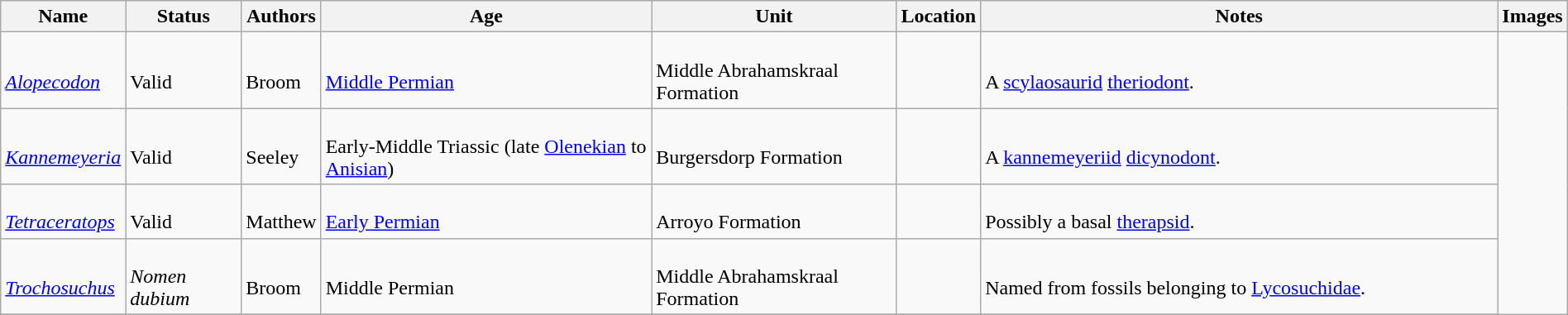<table class="wikitable sortable" align="center" width="100%">
<tr>
<th>Name</th>
<th>Status</th>
<th>Authors</th>
<th>Age</th>
<th>Unit</th>
<th>Location</th>
<th width="33%" class="unsortable">Notes</th>
<th class="unsortable">Images</th>
</tr>
<tr>
<td><br><em><a href='#'>Alopecodon</a></em></td>
<td><br>Valid</td>
<td><br>Broom</td>
<td><br><a href='#'>Middle Permian</a></td>
<td><br>Middle Abrahamskraal Formation</td>
<td><br></td>
<td><br>A <a href='#'>scylaosaurid</a> <a href='#'>theriodont</a>.</td>
<td rowspan="99"><br></td>
</tr>
<tr>
<td><br><em><a href='#'>Kannemeyeria</a></em></td>
<td><br>Valid</td>
<td><br>Seeley</td>
<td><br>Early-Middle Triassic (late <a href='#'>Olenekian</a> to <a href='#'>Anisian</a>)</td>
<td><br>Burgersdorp Formation</td>
<td><br></td>
<td><br>A <a href='#'>kannemeyeriid</a> <a href='#'>dicynodont</a>.</td>
</tr>
<tr>
<td><br><em><a href='#'>Tetraceratops</a></em></td>
<td><br>Valid</td>
<td><br>Matthew</td>
<td><br><a href='#'>Early Permian</a></td>
<td><br>Arroyo Formation</td>
<td><br></td>
<td><br>Possibly a basal <a href='#'>therapsid</a>.</td>
</tr>
<tr>
<td><br><em><a href='#'>Trochosuchus</a></em></td>
<td><br><em>Nomen dubium</em></td>
<td><br>Broom</td>
<td><br>Middle Permian</td>
<td><br>Middle Abrahamskraal Formation</td>
<td><br></td>
<td><br>Named from fossils belonging to <a href='#'>Lycosuchidae</a>.</td>
</tr>
<tr>
</tr>
</table>
